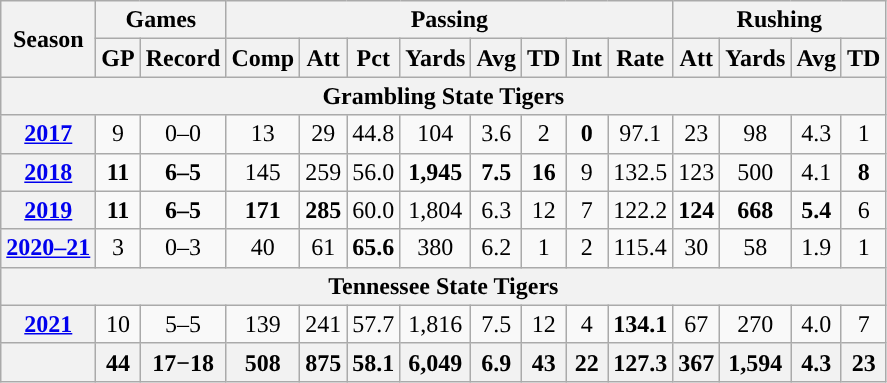<table class="wikitable" style="text-align:center;">
<tr>
<th rowspan="2">Season</th>
<th colspan="2">Games</th>
<th colspan="8">Passing</th>
<th colspan="4">Rushing</th>
</tr>
<tr>
<th>GP</th>
<th>Record</th>
<th>Comp</th>
<th>Att</th>
<th>Pct</th>
<th>Yards</th>
<th>Avg</th>
<th>TD</th>
<th>Int</th>
<th>Rate</th>
<th>Att</th>
<th>Yards</th>
<th>Avg</th>
<th>TD</th>
</tr>
<tr>
<th colspan="16">Grambling State Tigers</th>
</tr>
<tr>
<th><a href='#'>2017</a></th>
<td>9</td>
<td>0–0</td>
<td>13</td>
<td>29</td>
<td>44.8</td>
<td>104</td>
<td>3.6</td>
<td>2</td>
<td><strong>0</strong></td>
<td>97.1</td>
<td>23</td>
<td>98</td>
<td>4.3</td>
<td>1</td>
</tr>
<tr>
<th><a href='#'>2018</a></th>
<td><strong>11</strong></td>
<td><strong>6–5</strong></td>
<td>145</td>
<td>259</td>
<td>56.0</td>
<td><strong>1,945</strong></td>
<td><strong>7.5</strong></td>
<td><strong>16</strong></td>
<td>9</td>
<td>132.5</td>
<td>123</td>
<td>500</td>
<td>4.1</td>
<td><strong>8</strong></td>
</tr>
<tr>
<th><a href='#'>2019</a></th>
<td><strong>11</strong></td>
<td><strong>6–5</strong></td>
<td><strong>171</strong></td>
<td><strong>285</strong></td>
<td>60.0</td>
<td>1,804</td>
<td>6.3</td>
<td>12</td>
<td>7</td>
<td>122.2</td>
<td><strong>124</strong></td>
<td><strong>668</strong></td>
<td><strong>5.4</strong></td>
<td>6</td>
</tr>
<tr>
<th><a href='#'>2020–21</a></th>
<td>3</td>
<td>0–3</td>
<td>40</td>
<td>61</td>
<td><strong>65.6</strong></td>
<td>380</td>
<td>6.2</td>
<td>1</td>
<td>2</td>
<td>115.4</td>
<td>30</td>
<td>58</td>
<td>1.9</td>
<td>1</td>
</tr>
<tr>
<th colspan="16">Tennessee State Tigers</th>
</tr>
<tr>
<th><a href='#'>2021</a></th>
<td>10</td>
<td>5–5</td>
<td>139</td>
<td>241</td>
<td>57.7</td>
<td>1,816</td>
<td>7.5</td>
<td>12</td>
<td>4</td>
<td><strong>134.1</strong></td>
<td>67</td>
<td>270</td>
<td>4.0</td>
<td>7</td>
</tr>
<tr>
<th></th>
<th>44</th>
<th>17−18</th>
<th>508</th>
<th>875</th>
<th>58.1</th>
<th>6,049</th>
<th>6.9</th>
<th>43</th>
<th>22</th>
<th>127.3</th>
<th>367</th>
<th>1,594</th>
<th>4.3</th>
<th>23</th>
</tr>
</table>
